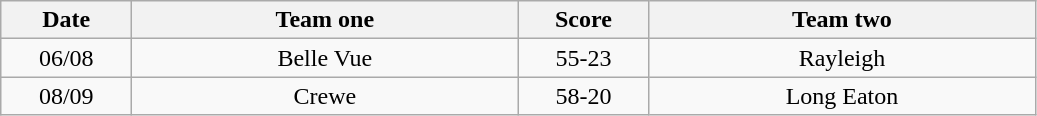<table class="wikitable" style="text-align: center">
<tr>
<th width=80>Date</th>
<th width=250>Team one</th>
<th width=80>Score</th>
<th width=250>Team two</th>
</tr>
<tr>
<td>06/08</td>
<td>Belle Vue</td>
<td>55-23</td>
<td>Rayleigh</td>
</tr>
<tr>
<td>08/09</td>
<td>Crewe</td>
<td>58-20</td>
<td>Long Eaton</td>
</tr>
</table>
